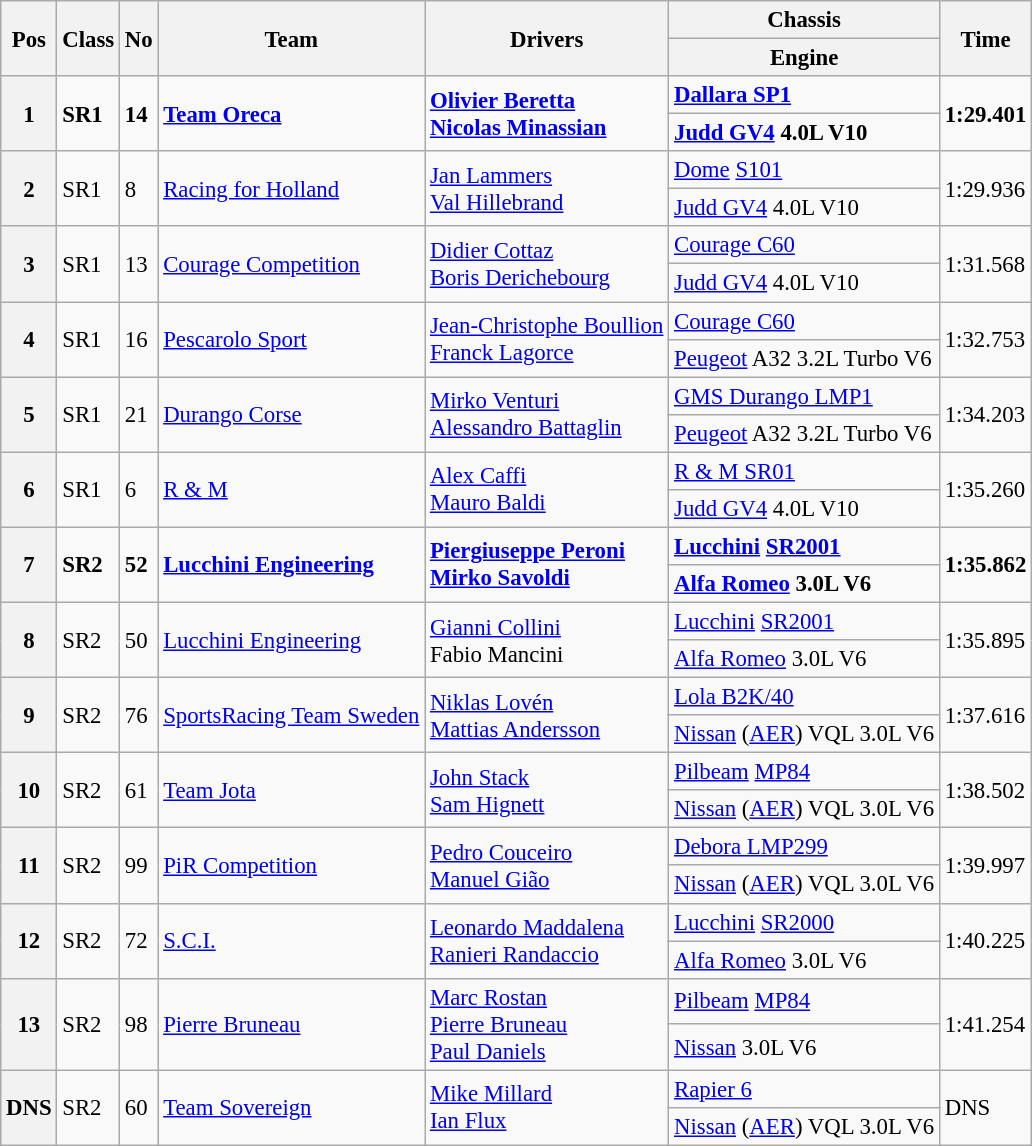<table class="wikitable" style="font-size:95%;">
<tr>
<th rowspan="2">Pos</th>
<th rowspan="2">Class</th>
<th rowspan="2">No</th>
<th rowspan="2">Team</th>
<th rowspan="2">Drivers</th>
<th>Chassis</th>
<th rowspan="2">Time</th>
</tr>
<tr>
<th>Engine</th>
</tr>
<tr style="font-weight:bold">
<th rowspan="2">1</th>
<td rowspan="2">SR1</td>
<td rowspan="2">14</td>
<td rowspan="2"> <a href='#'>Team Oreca</a></td>
<td rowspan="2"> <a href='#'>Olivier Beretta</a><br> <a href='#'>Nicolas Minassian</a></td>
<td><a href='#'>Dallara SP1</a></td>
<td rowspan="2">1:29.401</td>
</tr>
<tr style="font-weight:bold">
<td><a href='#'>Judd GV4</a> 4.0L V10</td>
</tr>
<tr>
<th rowspan="2">2</th>
<td rowspan="2">SR1</td>
<td rowspan="2">8</td>
<td rowspan="2"> <a href='#'>Racing for Holland</a></td>
<td rowspan="2"> <a href='#'>Jan Lammers</a><br> <a href='#'>Val Hillebrand</a></td>
<td><a href='#'>Dome</a> <a href='#'>S101</a></td>
<td rowspan="2">1:29.936</td>
</tr>
<tr>
<td><a href='#'>Judd GV4</a> 4.0L V10</td>
</tr>
<tr>
<th rowspan="2">3</th>
<td rowspan="2">SR1</td>
<td rowspan="2">13</td>
<td rowspan="2"> <a href='#'>Courage Competition</a></td>
<td rowspan="2"> <a href='#'>Didier Cottaz</a><br> <a href='#'>Boris Derichebourg</a></td>
<td><a href='#'>Courage C60</a></td>
<td rowspan="2">1:31.568</td>
</tr>
<tr>
<td><a href='#'>Judd GV4</a> 4.0L V10</td>
</tr>
<tr>
<th rowspan="2">4</th>
<td rowspan="2">SR1</td>
<td rowspan="2">16</td>
<td rowspan="2"> <a href='#'>Pescarolo Sport</a></td>
<td rowspan="2"> <a href='#'>Jean-Christophe Boullion</a><br> <a href='#'>Franck Lagorce</a></td>
<td><a href='#'>Courage C60</a></td>
<td rowspan="2">1:32.753</td>
</tr>
<tr>
<td><a href='#'>Peugeot</a> A32 3.2L Turbo V6</td>
</tr>
<tr>
<th rowspan="2">5</th>
<td rowspan="2">SR1</td>
<td rowspan="2">21</td>
<td rowspan="2"> <a href='#'>Durango Corse</a></td>
<td rowspan="2"> <a href='#'>Mirko Venturi</a><br> <a href='#'>Alessandro Battaglin</a></td>
<td><a href='#'>GMS Durango LMP1</a></td>
<td rowspan="2">1:34.203</td>
</tr>
<tr>
<td><a href='#'>Peugeot</a> A32 3.2L Turbo V6</td>
</tr>
<tr>
<th rowspan="2">6</th>
<td rowspan="2">SR1</td>
<td rowspan="2">6</td>
<td rowspan="2"> <a href='#'>R & M</a></td>
<td rowspan="2"> <a href='#'>Alex Caffi</a><br> <a href='#'>Mauro Baldi</a></td>
<td><a href='#'>R & M SR01</a></td>
<td rowspan="2">1:35.260</td>
</tr>
<tr>
<td><a href='#'>Judd GV4</a> 4.0L V10</td>
</tr>
<tr>
<th rowspan="2"><strong>7</strong></th>
<td rowspan="2"><strong>SR2</strong></td>
<td rowspan="2"><strong>52</strong></td>
<td rowspan="2"><strong> <a href='#'>Lucchini Engineering</a></strong></td>
<td rowspan="2"><strong> <a href='#'>Piergiuseppe Peroni</a><br> <a href='#'>Mirko Savoldi</a></strong></td>
<td><strong><a href='#'>Lucchini</a> <a href='#'>SR2001</a></strong></td>
<td rowspan="2"><strong>1:35.862</strong></td>
</tr>
<tr>
<td><strong><a href='#'>Alfa Romeo</a> 3.0L V6</strong></td>
</tr>
<tr>
<th rowspan="2">8</th>
<td rowspan="2">SR2</td>
<td rowspan="2">50</td>
<td rowspan="2"> <a href='#'>Lucchini Engineering</a></td>
<td rowspan="2"> <a href='#'>Gianni Collini</a><br> Fabio Mancini</td>
<td><a href='#'>Lucchini</a> <a href='#'>SR2001</a></td>
<td rowspan="2">1:35.895</td>
</tr>
<tr>
<td><a href='#'>Alfa Romeo</a> 3.0L V6</td>
</tr>
<tr>
<th rowspan="2">9</th>
<td rowspan="2">SR2</td>
<td rowspan="2">76</td>
<td rowspan="2"> <a href='#'>SportsRacing Team Sweden</a></td>
<td rowspan="2"> <a href='#'>Niklas Lovén</a><br> <a href='#'>Mattias Andersson</a></td>
<td><a href='#'>Lola B2K/40</a></td>
<td rowspan="2">1:37.616</td>
</tr>
<tr>
<td><a href='#'>Nissan</a> (<a href='#'>AER</a>) VQL 3.0L V6</td>
</tr>
<tr>
<th rowspan="2">10</th>
<td rowspan="2">SR2</td>
<td rowspan="2">61</td>
<td rowspan="2"> <a href='#'>Team Jota</a></td>
<td rowspan="2"> <a href='#'>John Stack</a><br> <a href='#'>Sam Hignett</a></td>
<td><a href='#'>Pilbeam</a> <a href='#'>MP84</a></td>
<td rowspan="2">1:38.502</td>
</tr>
<tr>
<td><a href='#'>Nissan</a> (<a href='#'>AER</a>) VQL 3.0L V6</td>
</tr>
<tr>
<th rowspan="2">11</th>
<td rowspan="2">SR2</td>
<td rowspan="2">99</td>
<td rowspan="2"> <a href='#'>PiR Competition</a></td>
<td rowspan="2"> <a href='#'>Pedro Couceiro</a><br> <a href='#'>Manuel Gião</a></td>
<td><a href='#'>Debora LMP299</a></td>
<td rowspan="2">1:39.997</td>
</tr>
<tr>
<td><a href='#'>Nissan</a> (<a href='#'>AER</a>) VQL 3.0L V6</td>
</tr>
<tr>
<th rowspan="2">12</th>
<td rowspan="2">SR2</td>
<td rowspan="2">72</td>
<td rowspan="2"> <a href='#'>S.C.I.</a></td>
<td rowspan="2"> <a href='#'>Leonardo Maddalena</a><br> <a href='#'>Ranieri Randaccio</a></td>
<td><a href='#'>Lucchini</a> <a href='#'>SR2000</a></td>
<td rowspan="2">1:40.225</td>
</tr>
<tr>
<td><a href='#'>Alfa Romeo</a> 3.0L V6</td>
</tr>
<tr>
<th rowspan="2">13</th>
<td rowspan="2">SR2</td>
<td rowspan="2">98</td>
<td rowspan="2"> <a href='#'>Pierre Bruneau</a></td>
<td rowspan="2"> <a href='#'>Marc Rostan</a><br> <a href='#'>Pierre Bruneau</a><br> <a href='#'>Paul Daniels</a></td>
<td><a href='#'>Pilbeam</a> <a href='#'>MP84</a></td>
<td rowspan="2">1:41.254</td>
</tr>
<tr>
<td><a href='#'>Nissan</a>  3.0L V6</td>
</tr>
<tr>
<th rowspan="2">DNS</th>
<td rowspan="2">SR2</td>
<td rowspan="2">60</td>
<td rowspan="2"> <a href='#'>Team Sovereign</a></td>
<td rowspan="2"> <a href='#'>Mike Millard</a><br> <a href='#'>Ian Flux</a></td>
<td><a href='#'>Rapier 6</a></td>
<td rowspan="2">DNS</td>
</tr>
<tr>
<td><a href='#'>Nissan</a> (<a href='#'>AER</a>) VQL 3.0L V6</td>
</tr>
</table>
